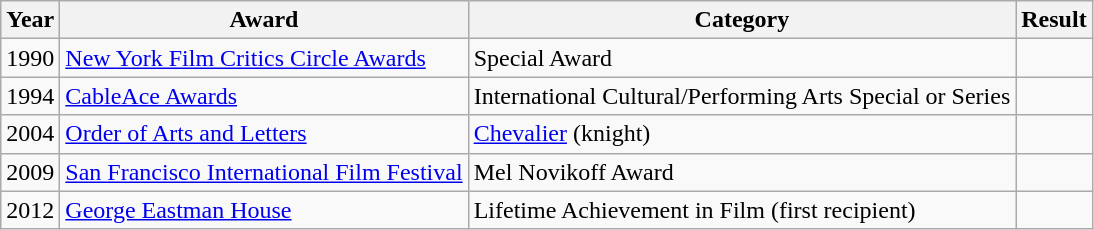<table class="wikitable sortable">
<tr>
<th>Year</th>
<th>Award</th>
<th>Category</th>
<th>Result</th>
</tr>
<tr>
<td>1990</td>
<td><a href='#'>New York Film Critics Circle Awards</a></td>
<td>Special Award</td>
<td></td>
</tr>
<tr>
<td>1994</td>
<td><a href='#'>CableAce Awards</a></td>
<td>International Cultural/Performing Arts Special or Series</td>
<td></td>
</tr>
<tr>
<td>2004</td>
<td><a href='#'>Order of Arts and Letters</a></td>
<td><a href='#'>Chevalier</a> (knight)</td>
<td> </td>
</tr>
<tr>
<td>2009</td>
<td><a href='#'>San Francisco International Film Festival</a></td>
<td>Mel Novikoff Award</td>
<td></td>
</tr>
<tr>
<td>2012</td>
<td><a href='#'>George Eastman House</a></td>
<td>Lifetime Achievement in Film (first recipient)</td>
<td></td>
</tr>
</table>
